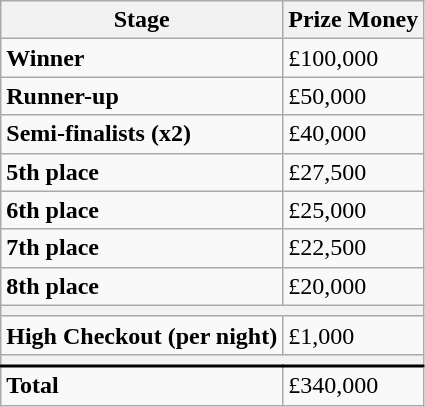<table class="wikitable">
<tr>
<th>Stage</th>
<th>Prize Money</th>
</tr>
<tr>
<td><strong>Winner</strong></td>
<td>£100,000</td>
</tr>
<tr>
<td><strong>Runner-up</strong></td>
<td>£50,000</td>
</tr>
<tr>
<td><strong>Semi-finalists (x2)</strong></td>
<td>£40,000</td>
</tr>
<tr>
<td><strong>5th place</strong></td>
<td>£27,500</td>
</tr>
<tr>
<td><strong>6th place</strong></td>
<td>£25,000</td>
</tr>
<tr>
<td><strong>7th place</strong></td>
<td>£22,500</td>
</tr>
<tr>
<td><strong>8th place</strong></td>
<td>£20,000</td>
</tr>
<tr>
<th colspan=3></th>
</tr>
<tr>
<td><strong>High Checkout (per night)</strong></td>
<td>£1,000</td>
</tr>
<tr>
<th colspan=3></th>
</tr>
<tr style="border-top:2px solid black;">
<td><strong>Total</strong></td>
<td>£340,000</td>
</tr>
</table>
